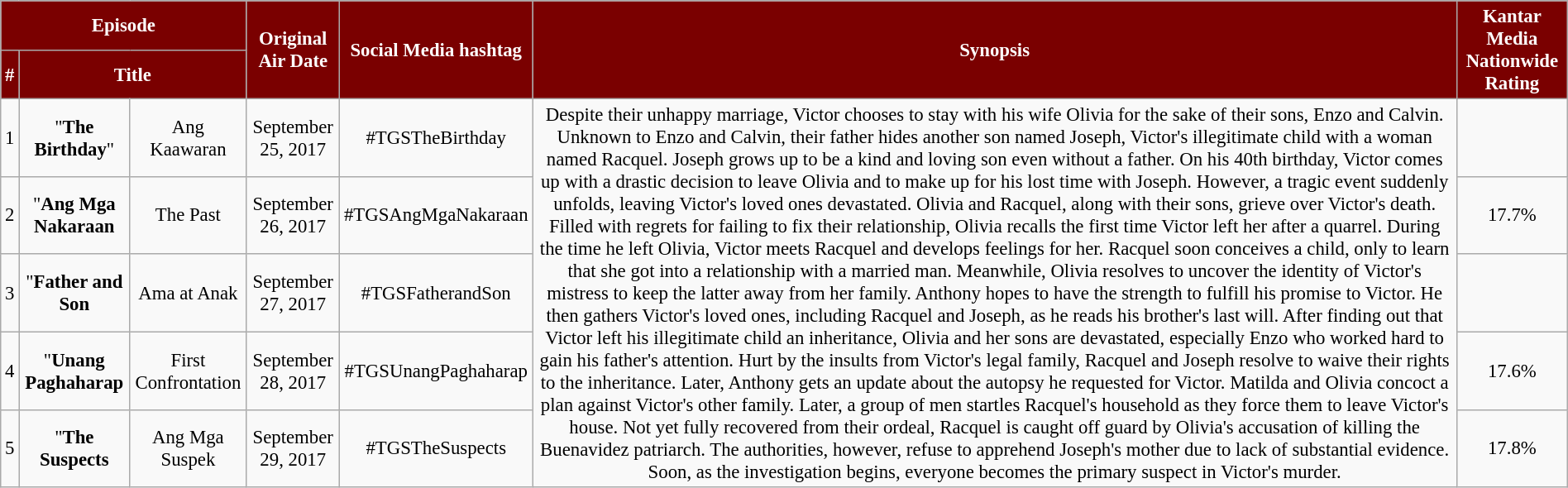<table class="wikitable" style="text-align:center; font-size:95%; line-height:18px;"  width="100%">
<tr>
<th style="background-color:#7A0000; color:#ffffff;" colspan="3">Episode</th>
<th style="background-color:#7A0000; color:#ffffff;" rowspan="2">Original Air Date</th>
<th style="background-color:#7A0000; color:#ffffff;" rowspan="2">Social Media hashtag</th>
<th style="background-color:#7A0000; color:#ffffff;" rowspan="2">Synopsis</th>
<th style="background-color:#7A0000; color:#ffffff;" colspan="2" rowspan="2">Kantar Media Nationwide Rating</th>
</tr>
<tr>
<th style="background-color:#7A0000; color:#ffffff;">#</th>
<th style="background-color:#7A0000; color:#ffffff;" colspan="2">Title</th>
</tr>
<tr>
<td>1</td>
<td>"<span><strong>The Birthday</strong></span>"</td>
<td>Ang Kaawaran</td>
<td>September 25, 2017</td>
<td>#TGSTheBirthday</td>
<td rowspan="5">Despite their unhappy marriage, Victor chooses to stay with his wife Olivia for the sake of their sons, Enzo and Calvin. Unknown to Enzo and Calvin, their father hides another son named Joseph, Victor's illegitimate child with a woman named Racquel. Joseph grows up to be a kind and loving son even without a father. On his 40th birthday, Victor comes up with a drastic decision to leave Olivia and to make up for his lost time with Joseph. However, a tragic event suddenly unfolds, leaving Victor's loved ones devastated. Olivia and Racquel, along with their sons, grieve over Victor's death. Filled with regrets for failing to fix their relationship, Olivia recalls the first time Victor left her after a quarrel. During the time he left Olivia, Victor meets Racquel and develops feelings for her. Racquel soon conceives a child, only to learn that she got into a relationship with a married man. Meanwhile, Olivia resolves to uncover the identity of Victor's mistress to keep the latter away from her family. Anthony hopes to have the strength to fulfill his promise to Victor. He then gathers Victor's loved ones, including Racquel and Joseph, as he reads his brother's last will. After finding out that Victor left his illegitimate child an inheritance, Olivia and her sons are devastated, especially Enzo who worked hard to gain his father's attention. Hurt by the insults from Victor's legal family, Racquel and Joseph resolve to waive their rights to the inheritance. Later, Anthony gets an update about the autopsy he requested for Victor. Matilda and Olivia concoct a plan against Victor's other family. Later, a group of men startles Racquel's household as they force them to leave Victor's house. Not yet fully recovered from their ordeal, Racquel is caught off guard by Olivia's accusation of killing the Buenavidez patriarch. The authorities, however, refuse to apprehend Joseph's mother due to lack of substantial evidence. Soon, as the investigation begins, everyone becomes the primary suspect in Victor's murder.</td>
<td></td>
</tr>
<tr>
<td>2</td>
<td>"<span><strong>Ang Mga Nakaraan</strong></span></td>
<td>The Past</td>
<td>September 26, 2017</td>
<td>#TGSAngMgaNakaraan</td>
<td>17.7%</td>
</tr>
<tr>
<td>3</td>
<td>"<span><strong>Father and Son</strong></span></td>
<td>Ama at Anak</td>
<td>September 27, 2017</td>
<td>#TGSFatherandSon</td>
<td></td>
</tr>
<tr>
<td>4</td>
<td>"<span><strong>Unang Paghaharap</strong></span></td>
<td>First Confrontation</td>
<td>September 28, 2017</td>
<td>#TGSUnangPaghaharap</td>
<td>17.6%</td>
</tr>
<tr>
<td>5</td>
<td>"<span><strong>The Suspects</strong></span></td>
<td>Ang Mga Suspek</td>
<td>September 29, 2017</td>
<td>#TGSTheSuspects</td>
<td>17.8%</td>
</tr>
</table>
